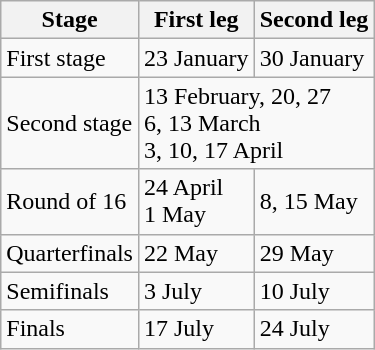<table class="wikitable">
<tr>
<th>Stage</th>
<th>First leg</th>
<th>Second leg</th>
</tr>
<tr>
<td>First stage</td>
<td>23 January</td>
<td>30 January</td>
</tr>
<tr>
<td>Second stage</td>
<td colspan=2>13 February, 20, 27<br>6, 13 March<br>3, 10, 17 April</td>
</tr>
<tr>
<td>Round of 16</td>
<td>24 April<br>1 May</td>
<td>8, 15 May</td>
</tr>
<tr>
<td>Quarterfinals</td>
<td>22 May</td>
<td>29 May</td>
</tr>
<tr>
<td>Semifinals</td>
<td>3 July</td>
<td>10 July</td>
</tr>
<tr>
<td>Finals</td>
<td>17 July</td>
<td>24 July</td>
</tr>
</table>
